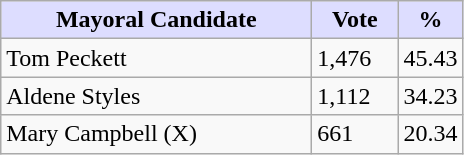<table class="wikitable">
<tr>
<th style="background:#ddf; width:200px;">Mayoral Candidate </th>
<th style="background:#ddf; width:50px;">Vote</th>
<th style="background:#ddf; width:30px;">%</th>
</tr>
<tr>
<td>Tom Peckett</td>
<td>1,476</td>
<td>45.43</td>
</tr>
<tr>
<td>Aldene Styles</td>
<td>1,112</td>
<td>34.23</td>
</tr>
<tr>
<td>Mary Campbell (X)</td>
<td>661</td>
<td>20.34</td>
</tr>
</table>
